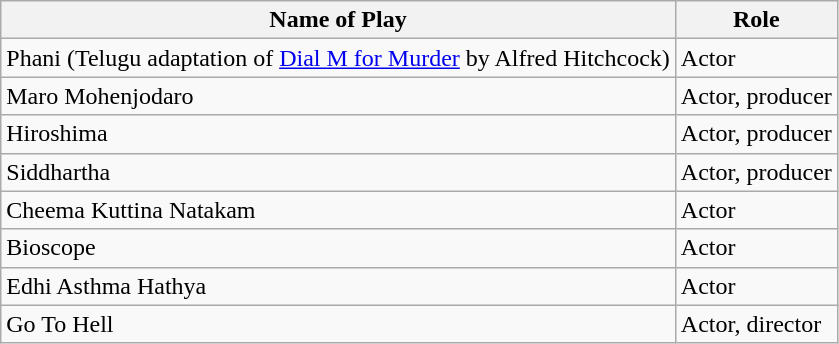<table class="wikitable">
<tr>
<th>Name of Play</th>
<th>Role</th>
</tr>
<tr>
<td>Phani (Telugu adaptation of <a href='#'>Dial M for Murder</a> by Alfred Hitchcock)</td>
<td>Actor</td>
</tr>
<tr>
<td>Maro Mohenjodaro</td>
<td>Actor, producer</td>
</tr>
<tr>
<td>Hiroshima</td>
<td>Actor, producer</td>
</tr>
<tr>
<td>Siddhartha</td>
<td>Actor, producer</td>
</tr>
<tr>
<td>Cheema Kuttina Natakam</td>
<td>Actor</td>
</tr>
<tr>
<td>Bioscope</td>
<td>Actor</td>
</tr>
<tr>
<td>Edhi Asthma Hathya</td>
<td>Actor</td>
</tr>
<tr>
<td>Go To Hell</td>
<td>Actor, director</td>
</tr>
</table>
